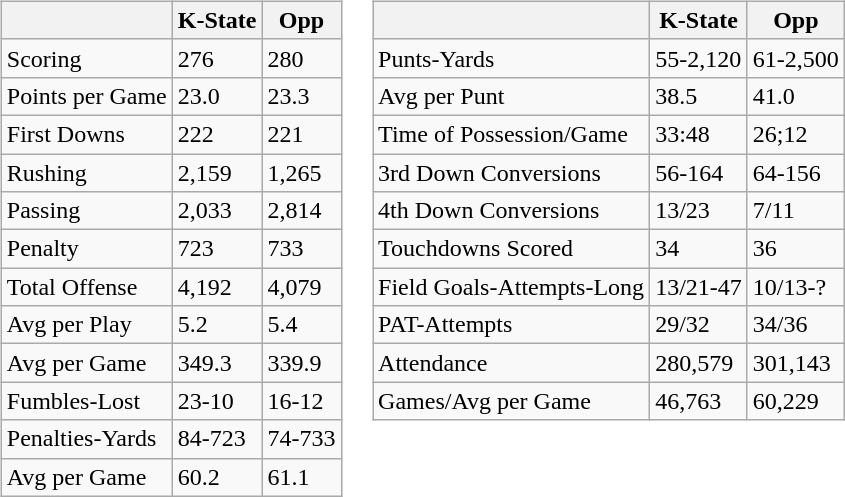<table>
<tr>
<td valign="top"><br><table class="wikitable" style="white-space:nowrap">
<tr>
<th></th>
<th>K-State</th>
<th>Opp</th>
</tr>
<tr>
<td>Scoring</td>
<td>276</td>
<td>280</td>
</tr>
<tr>
<td>Points per Game</td>
<td>23.0</td>
<td>23.3</td>
</tr>
<tr>
<td>First Downs</td>
<td>222</td>
<td>221</td>
</tr>
<tr>
<td>Rushing</td>
<td>2,159</td>
<td>1,265</td>
</tr>
<tr>
<td>Passing</td>
<td>2,033</td>
<td>2,814</td>
</tr>
<tr>
<td>Penalty</td>
<td>723</td>
<td>733</td>
</tr>
<tr>
<td>Total Offense</td>
<td>4,192</td>
<td>4,079</td>
</tr>
<tr>
<td>Avg per Play</td>
<td>5.2</td>
<td>5.4</td>
</tr>
<tr>
<td>Avg per Game</td>
<td>349.3</td>
<td>339.9</td>
</tr>
<tr>
<td>Fumbles-Lost</td>
<td>23-10</td>
<td>16-12</td>
</tr>
<tr>
<td>Penalties-Yards</td>
<td>84-723</td>
<td>74-733</td>
</tr>
<tr>
<td>Avg per Game</td>
<td>60.2</td>
<td>61.1</td>
</tr>
</table>
</td>
<td valign="top"><br><table class="wikitable" style="white-space:nowrap">
<tr>
<th></th>
<th>K-State</th>
<th>Opp</th>
</tr>
<tr>
<td>Punts-Yards</td>
<td>55-2,120</td>
<td>61-2,500</td>
</tr>
<tr>
<td>Avg per Punt</td>
<td>38.5</td>
<td>41.0</td>
</tr>
<tr>
<td>Time of Possession/Game</td>
<td>33:48</td>
<td>26;12</td>
</tr>
<tr>
<td>3rd Down Conversions</td>
<td>56-164</td>
<td>64-156</td>
</tr>
<tr>
<td>4th Down Conversions</td>
<td>13/23</td>
<td>7/11</td>
</tr>
<tr>
<td>Touchdowns Scored</td>
<td>34</td>
<td>36</td>
</tr>
<tr>
<td>Field Goals-Attempts-Long</td>
<td>13/21-47</td>
<td>10/13-?</td>
</tr>
<tr>
<td>PAT-Attempts</td>
<td>29/32</td>
<td>34/36</td>
</tr>
<tr>
<td>Attendance</td>
<td>280,579</td>
<td>301,143</td>
</tr>
<tr>
<td>Games/Avg per Game</td>
<td>46,763</td>
<td>60,229</td>
</tr>
</table>
</td>
</tr>
</table>
